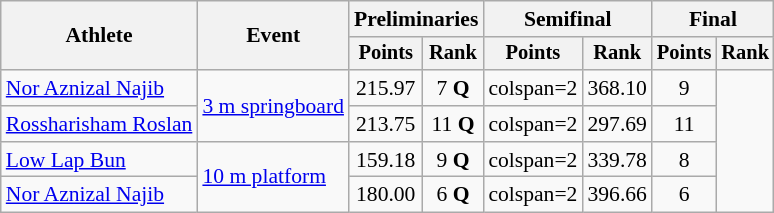<table class="wikitable" style="font-size:90%;">
<tr>
<th rowspan=2>Athlete</th>
<th rowspan=2>Event</th>
<th colspan=2>Preliminaries</th>
<th colspan=2>Semifinal</th>
<th colspan=2>Final</th>
</tr>
<tr style="font-size:95%">
<th>Points</th>
<th>Rank</th>
<th>Points</th>
<th>Rank</th>
<th>Points</th>
<th>Rank</th>
</tr>
<tr align=center>
<td align=left><a href='#'>Nor Aznizal Najib</a></td>
<td align=left rowspan=2><a href='#'>3 m springboard</a></td>
<td>215.97</td>
<td>7 <strong>Q</strong></td>
<td>colspan=2 </td>
<td>368.10</td>
<td>9</td>
</tr>
<tr align=center>
<td align=left><a href='#'>Rossharisham Roslan</a></td>
<td>213.75</td>
<td>11 <strong>Q</strong></td>
<td>colspan=2 </td>
<td>297.69</td>
<td>11</td>
</tr>
<tr align=center>
<td align=left><a href='#'>Low Lap Bun</a></td>
<td align=left rowspan=2><a href='#'>10 m platform</a></td>
<td>159.18</td>
<td>9 <strong>Q</strong></td>
<td>colspan=2 </td>
<td>339.78</td>
<td>8</td>
</tr>
<tr align=center>
<td align=left><a href='#'>Nor Aznizal Najib</a></td>
<td>180.00</td>
<td>6 <strong>Q</strong></td>
<td>colspan=2 </td>
<td>396.66</td>
<td>6</td>
</tr>
</table>
